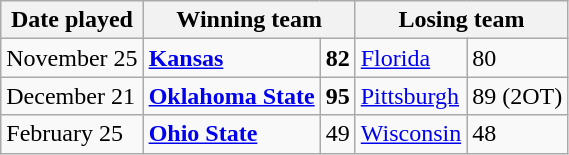<table class="wikitable">
<tr>
<th>Date played</th>
<th colspan="2">Winning team</th>
<th colspan="2">Losing team</th>
</tr>
<tr>
<td>November 25</td>
<td><strong><a href='#'>Kansas</a></strong></td>
<td><strong>82</strong></td>
<td><a href='#'>Florida</a></td>
<td>80</td>
</tr>
<tr>
<td>December 21</td>
<td><strong><a href='#'>Oklahoma State</a></strong></td>
<td><strong>95</strong></td>
<td><a href='#'>Pittsburgh</a></td>
<td>89 (2OT)</td>
</tr>
<tr>
<td>February 25</td>
<td><strong><a href='#'>Ohio State</a></strong></td>
<td>49</td>
<td><a href='#'>Wisconsin</a></td>
<td>48</td>
</tr>
</table>
